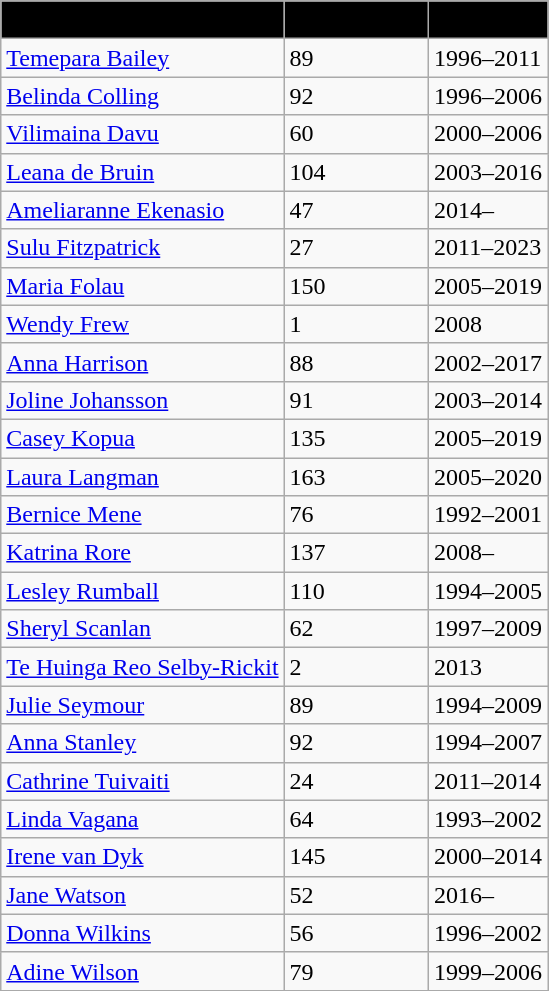<table class="wikitable collapsible" border="1">
<tr>
<th style="background:black;"><span>Player</span></th>
<th style="background:black;"><span>Appearances</span></th>
<th style="background:black;"><span>Years</span></th>
</tr>
<tr>
<td><a href='#'>Temepara Bailey</a></td>
<td>89</td>
<td>1996–2011</td>
</tr>
<tr>
<td><a href='#'>Belinda Colling</a></td>
<td>92</td>
<td>1996–2006</td>
</tr>
<tr>
<td><a href='#'>Vilimaina Davu</a></td>
<td>60</td>
<td>2000–2006</td>
</tr>
<tr>
<td><a href='#'>Leana de Bruin</a></td>
<td>104</td>
<td>2003–2016</td>
</tr>
<tr>
<td><a href='#'>Ameliaranne Ekenasio</a></td>
<td>47</td>
<td>2014–</td>
</tr>
<tr>
<td><a href='#'>Sulu Fitzpatrick</a></td>
<td>27</td>
<td>2011–2023</td>
</tr>
<tr>
<td><a href='#'>Maria Folau</a></td>
<td>150</td>
<td>2005–2019</td>
</tr>
<tr>
<td><a href='#'>Wendy Frew</a></td>
<td>1</td>
<td>2008</td>
</tr>
<tr>
<td><a href='#'>Anna Harrison</a></td>
<td>88</td>
<td>2002–2017</td>
</tr>
<tr>
<td><a href='#'>Joline Johansson</a></td>
<td>91</td>
<td>2003–2014</td>
</tr>
<tr>
<td><a href='#'>Casey Kopua</a></td>
<td>135</td>
<td>2005–2019</td>
</tr>
<tr>
<td><a href='#'>Laura Langman</a></td>
<td>163</td>
<td>2005–2020</td>
</tr>
<tr>
<td><a href='#'>Bernice Mene</a></td>
<td>76</td>
<td>1992–2001</td>
</tr>
<tr>
<td><a href='#'>Katrina Rore</a></td>
<td>137</td>
<td>2008–</td>
</tr>
<tr>
<td><a href='#'>Lesley Rumball</a></td>
<td>110</td>
<td>1994–2005</td>
</tr>
<tr>
<td><a href='#'>Sheryl Scanlan</a></td>
<td>62</td>
<td>1997–2009</td>
</tr>
<tr>
<td><a href='#'>Te Huinga Reo Selby-Rickit</a></td>
<td>2</td>
<td>2013</td>
</tr>
<tr>
<td><a href='#'>Julie Seymour</a></td>
<td>89</td>
<td>1994–2009</td>
</tr>
<tr>
<td><a href='#'>Anna Stanley</a></td>
<td>92</td>
<td>1994–2007</td>
</tr>
<tr>
<td><a href='#'>Cathrine Tuivaiti</a></td>
<td>24</td>
<td>2011–2014</td>
</tr>
<tr>
<td><a href='#'>Linda Vagana</a></td>
<td>64</td>
<td>1993–2002</td>
</tr>
<tr>
<td><a href='#'>Irene van Dyk</a></td>
<td>145</td>
<td>2000–2014</td>
</tr>
<tr>
<td><a href='#'>Jane Watson</a></td>
<td>52</td>
<td>2016–</td>
</tr>
<tr>
<td><a href='#'>Donna Wilkins</a></td>
<td>56</td>
<td>1996–2002</td>
</tr>
<tr>
<td><a href='#'>Adine Wilson</a></td>
<td>79</td>
<td>1999–2006</td>
</tr>
<tr>
</tr>
</table>
